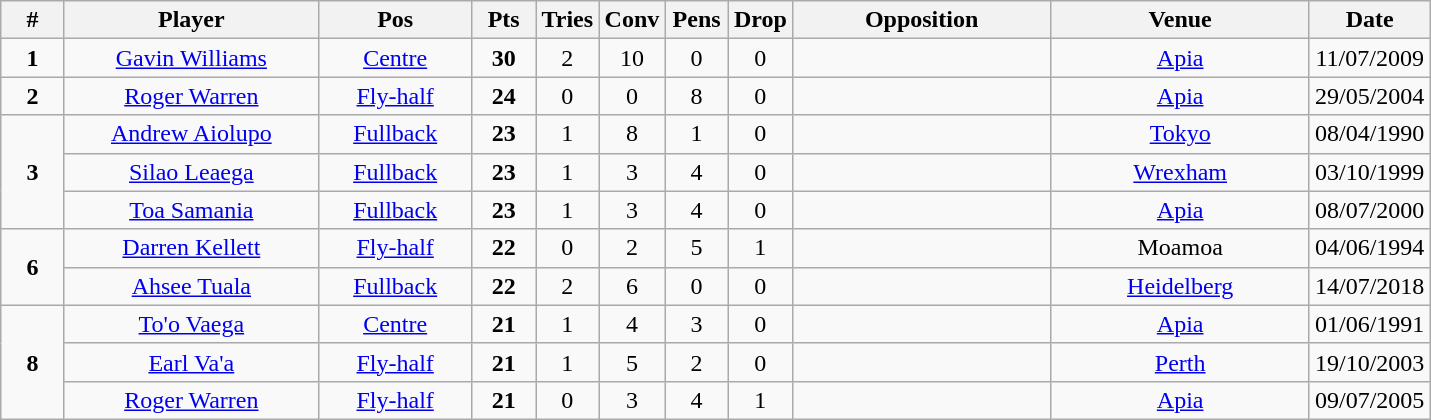<table class="wikitable" style="font-size:100%; text-align:center;">
<tr>
<th style="width:35px;">#</th>
<th style="width:162px;">Player</th>
<th style="width:95px;">Pos</th>
<th style="width:35px;">Pts</th>
<th style="width:35px;">Tries</th>
<th style="width:35px;">Conv</th>
<th style="width:35px;">Pens</th>
<th style="width:35px;">Drop</th>
<th style="width:165px;">Opposition</th>
<th style="width:165px;">Venue</th>
<th style="width:65px;">Date</th>
</tr>
<tr>
<td><strong>1</strong></td>
<td><a href='#'>Gavin Williams</a></td>
<td><a href='#'>Centre</a></td>
<td><strong>30</strong></td>
<td>2</td>
<td>10</td>
<td>0</td>
<td>0</td>
<td></td>
<td> <a href='#'>Apia</a></td>
<td>11/07/2009</td>
</tr>
<tr>
<td><strong>2</strong></td>
<td><a href='#'>Roger Warren</a></td>
<td><a href='#'>Fly-half</a></td>
<td><strong>24</strong></td>
<td>0</td>
<td>0</td>
<td>8</td>
<td>0</td>
<td></td>
<td> <a href='#'>Apia</a></td>
<td>29/05/2004</td>
</tr>
<tr>
<td rowspan="3"><strong>3</strong></td>
<td><a href='#'>Andrew Aiolupo</a></td>
<td><a href='#'>Fullback</a></td>
<td><strong>23</strong></td>
<td>1</td>
<td>8</td>
<td>1</td>
<td>0</td>
<td></td>
<td> <a href='#'>Tokyo</a></td>
<td>08/04/1990</td>
</tr>
<tr>
<td><a href='#'>Silao Leaega</a></td>
<td><a href='#'>Fullback</a></td>
<td><strong>23</strong></td>
<td>1</td>
<td>3</td>
<td>4</td>
<td>0</td>
<td></td>
<td> <a href='#'>Wrexham</a></td>
<td>03/10/1999</td>
</tr>
<tr>
<td><a href='#'>Toa Samania</a></td>
<td><a href='#'>Fullback</a></td>
<td><strong>23</strong></td>
<td>1</td>
<td>3</td>
<td>4</td>
<td>0</td>
<td></td>
<td> <a href='#'>Apia</a></td>
<td>08/07/2000</td>
</tr>
<tr>
<td rowspan="2"><strong>6</strong></td>
<td><a href='#'>Darren Kellett</a></td>
<td><a href='#'>Fly-half</a></td>
<td><strong>22</strong></td>
<td>0</td>
<td>2</td>
<td>5</td>
<td>1</td>
<td></td>
<td> Moamoa</td>
<td>04/06/1994</td>
</tr>
<tr>
<td><a href='#'>Ahsee Tuala</a></td>
<td><a href='#'>Fullback</a></td>
<td><strong>22</strong></td>
<td>2</td>
<td>6</td>
<td>0</td>
<td>0</td>
<td></td>
<td> <a href='#'>Heidelberg</a></td>
<td>14/07/2018</td>
</tr>
<tr>
<td rowspan="3"><strong>8</strong></td>
<td><a href='#'>To'o Vaega</a></td>
<td><a href='#'>Centre</a></td>
<td><strong>21</strong></td>
<td>1</td>
<td>4</td>
<td>3</td>
<td>0</td>
<td></td>
<td> <a href='#'>Apia</a></td>
<td>01/06/1991</td>
</tr>
<tr>
<td><a href='#'>Earl Va'a</a></td>
<td><a href='#'>Fly-half</a></td>
<td><strong>21</strong></td>
<td>1</td>
<td>5</td>
<td>2</td>
<td>0</td>
<td></td>
<td> <a href='#'>Perth</a></td>
<td>19/10/2003</td>
</tr>
<tr>
<td><a href='#'>Roger Warren</a></td>
<td><a href='#'>Fly-half</a></td>
<td><strong>21</strong></td>
<td>0</td>
<td>3</td>
<td>4</td>
<td>1</td>
<td></td>
<td> <a href='#'>Apia</a></td>
<td>09/07/2005</td>
</tr>
</table>
